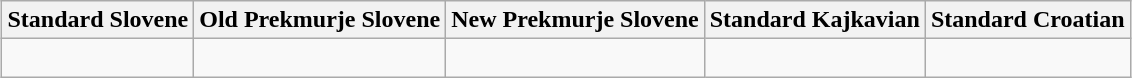<table class="wikitable" style="margin: 1em auto 1em auto">
<tr>
<th>Standard Slovene</th>
<th>Old Prekmurje Slovene</th>
<th>New Prekmurje Slovene</th>
<th>Standard Kajkavian</th>
<th>Standard Croatian</th>
</tr>
<tr>
<td><br></td>
<td><br></td>
<td><br></td>
<td><br></td>
<td><br></td>
</tr>
</table>
